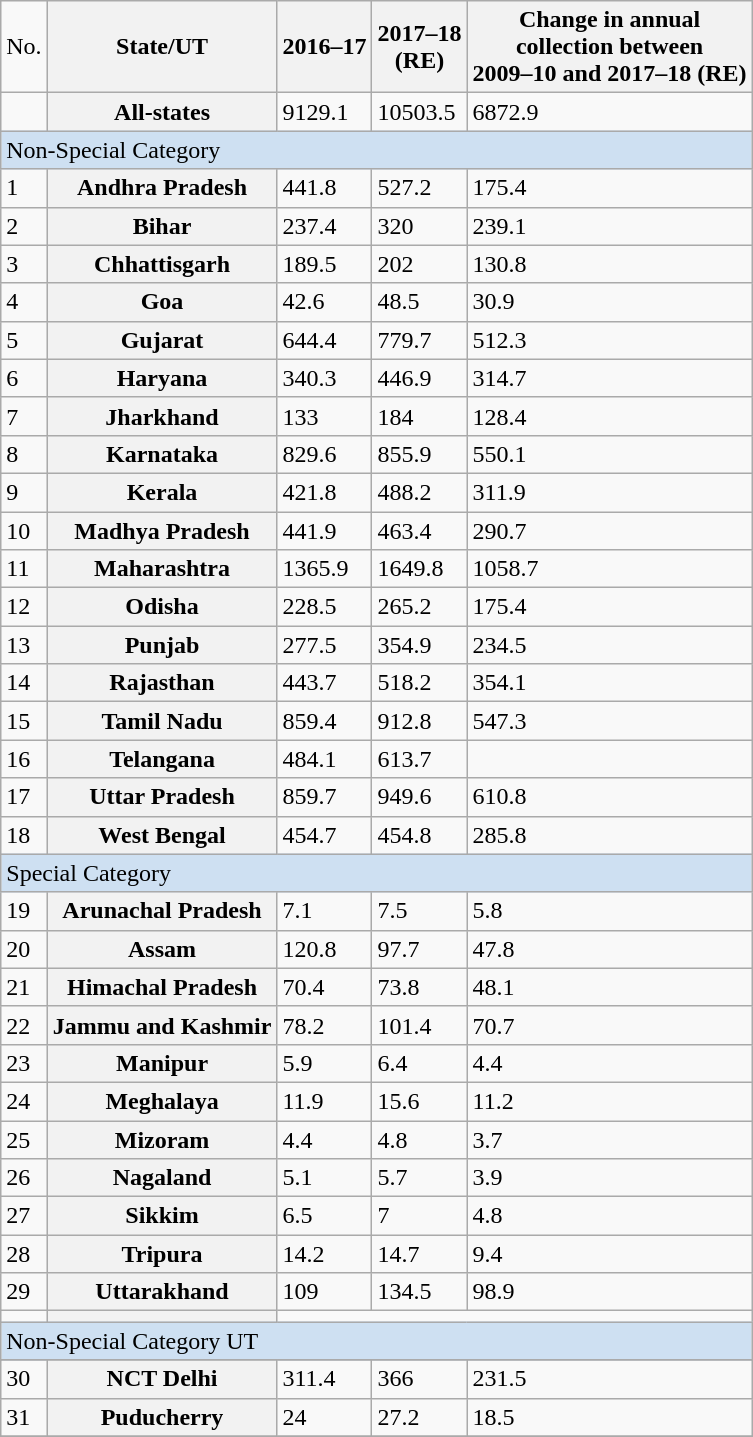<table class="wikitable sortable">
<tr>
<td>No.</td>
<th>State/UT</th>
<th>2016–17</th>
<th>2017–18<br>(RE)</th>
<th>Change in annual<br>collection between<br>2009–10 and 2017–18 (RE)</th>
</tr>
<tr>
<td></td>
<th>All-states</th>
<td>9129.1</td>
<td>10503.5</td>
<td> 6872.9</td>
</tr>
<tr bgcolor="#CEE0F2">
<td colspan="5">Non-Special Category</td>
</tr>
<tr>
<td>1</td>
<th>Andhra Pradesh</th>
<td>441.8</td>
<td>527.2</td>
<td> 175.4</td>
</tr>
<tr>
<td>2</td>
<th>Bihar</th>
<td>237.4</td>
<td>320</td>
<td> 239.1</td>
</tr>
<tr>
<td>3</td>
<th>Chhattisgarh</th>
<td>189.5</td>
<td>202</td>
<td> 130.8</td>
</tr>
<tr>
<td>4</td>
<th>Goa</th>
<td>42.6</td>
<td>48.5</td>
<td> 30.9</td>
</tr>
<tr>
<td>5</td>
<th>Gujarat</th>
<td>644.4</td>
<td>779.7</td>
<td> 512.3</td>
</tr>
<tr>
<td>6</td>
<th>Haryana</th>
<td>340.3</td>
<td>446.9</td>
<td> 314.7</td>
</tr>
<tr>
<td>7</td>
<th>Jharkhand</th>
<td>133</td>
<td>184</td>
<td> 128.4</td>
</tr>
<tr>
<td>8</td>
<th>Karnataka</th>
<td>829.6</td>
<td>855.9</td>
<td> 550.1</td>
</tr>
<tr>
<td>9</td>
<th>Kerala</th>
<td>421.8</td>
<td>488.2</td>
<td> 311.9</td>
</tr>
<tr>
<td>10</td>
<th>Madhya Pradesh</th>
<td>441.9</td>
<td>463.4</td>
<td> 290.7</td>
</tr>
<tr>
<td>11</td>
<th>Maharashtra</th>
<td>1365.9</td>
<td>1649.8</td>
<td> 1058.7</td>
</tr>
<tr>
<td>12</td>
<th>Odisha</th>
<td>228.5</td>
<td>265.2</td>
<td> 175.4</td>
</tr>
<tr>
<td>13</td>
<th>Punjab</th>
<td>277.5</td>
<td>354.9</td>
<td> 234.5</td>
</tr>
<tr>
<td>14</td>
<th>Rajasthan</th>
<td>443.7</td>
<td>518.2</td>
<td> 354.1</td>
</tr>
<tr>
<td>15</td>
<th>Tamil Nadu</th>
<td>859.4</td>
<td>912.8</td>
<td> 547.3</td>
</tr>
<tr>
<td>16</td>
<th>Telangana</th>
<td>484.1</td>
<td>613.7</td>
<td></td>
</tr>
<tr>
<td>17</td>
<th>Uttar Pradesh</th>
<td>859.7</td>
<td>949.6</td>
<td> 610.8</td>
</tr>
<tr>
<td>18</td>
<th>West Bengal</th>
<td>454.7</td>
<td>454.8</td>
<td> 285.8</td>
</tr>
<tr bgcolor="#CEE0F2">
<td colspan="5">Special Category</td>
</tr>
<tr>
<td>19</td>
<th>Arunachal Pradesh</th>
<td>7.1</td>
<td>7.5</td>
<td> 5.8</td>
</tr>
<tr>
<td>20</td>
<th>Assam</th>
<td>120.8</td>
<td>97.7</td>
<td> 47.8</td>
</tr>
<tr>
<td>21</td>
<th>Himachal Pradesh</th>
<td>70.4</td>
<td>73.8</td>
<td> 48.1</td>
</tr>
<tr>
<td>22</td>
<th>Jammu and Kashmir</th>
<td>78.2</td>
<td>101.4</td>
<td> 70.7</td>
</tr>
<tr>
<td>23</td>
<th>Manipur</th>
<td>5.9</td>
<td>6.4</td>
<td> 4.4</td>
</tr>
<tr>
<td>24</td>
<th>Meghalaya</th>
<td>11.9</td>
<td>15.6</td>
<td> 11.2</td>
</tr>
<tr>
<td>25</td>
<th>Mizoram</th>
<td>4.4</td>
<td>4.8</td>
<td> 3.7</td>
</tr>
<tr>
<td>26</td>
<th>Nagaland</th>
<td>5.1</td>
<td>5.7</td>
<td> 3.9</td>
</tr>
<tr>
<td>27</td>
<th>Sikkim</th>
<td>6.5</td>
<td>7</td>
<td> 4.8</td>
</tr>
<tr>
<td>28</td>
<th>Tripura</th>
<td>14.2</td>
<td>14.7</td>
<td> 9.4</td>
</tr>
<tr>
<td>29</td>
<th>Uttarakhand</th>
<td>109</td>
<td>134.5</td>
<td> 98.9</td>
</tr>
<tr>
<td></td>
<th></th>
</tr>
<tr bgcolor="#CEE0F2">
<td colspan="5">Non-Special Category UT</td>
</tr>
<tr>
</tr>
<tr>
<td>30</td>
<th>NCT Delhi</th>
<td>311.4</td>
<td>366</td>
<td> 231.5</td>
</tr>
<tr>
<td>31</td>
<th>Puducherry</th>
<td>24</td>
<td>27.2</td>
<td> 18.5</td>
</tr>
<tr>
</tr>
</table>
